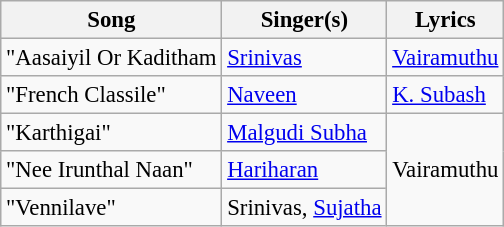<table class="wikitable" style="font-size:95%;">
<tr>
<th>Song</th>
<th>Singer(s)</th>
<th>Lyrics</th>
</tr>
<tr>
<td>"Aasaiyil Or Kaditham</td>
<td><a href='#'>Srinivas</a></td>
<td><a href='#'>Vairamuthu</a></td>
</tr>
<tr>
<td>"French Classile"</td>
<td><a href='#'>Naveen</a></td>
<td><a href='#'>K. Subash</a></td>
</tr>
<tr>
<td>"Karthigai"</td>
<td><a href='#'>Malgudi Subha</a></td>
<td rowspan=3>Vairamuthu</td>
</tr>
<tr>
<td>"Nee Irunthal Naan"</td>
<td><a href='#'>Hariharan</a></td>
</tr>
<tr>
<td>"Vennilave"</td>
<td>Srinivas, <a href='#'>Sujatha</a></td>
</tr>
</table>
